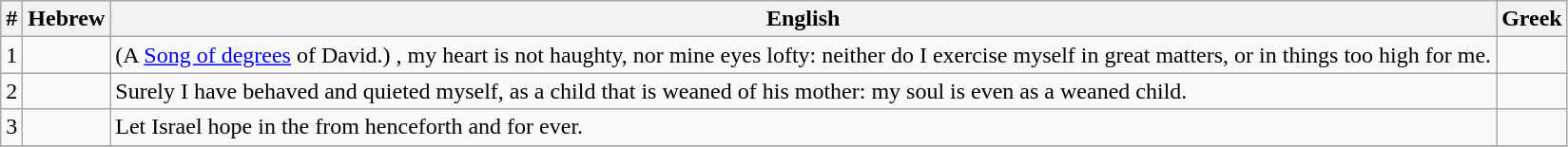<table class=wikitable>
<tr>
<th>#</th>
<th>Hebrew</th>
<th>English</th>
<th>Greek</th>
</tr>
<tr>
<td style="text-align:right">1</td>
<td style="text-align:right"></td>
<td>(A <a href='#'>Song of degrees</a> of David.) , my heart is not haughty, nor mine eyes lofty: neither do I exercise myself in great matters, or in things too high for me.</td>
<td></td>
</tr>
<tr>
<td style="text-align:right">2</td>
<td style="text-align:right"></td>
<td>Surely I have behaved and quieted myself, as a child that is weaned of his mother: my soul is even as a weaned child.</td>
<td></td>
</tr>
<tr>
<td style="text-align:right">3</td>
<td style="text-align:right"></td>
<td>Let Israel hope in the  from henceforth and for ever.</td>
<td></td>
</tr>
<tr>
</tr>
</table>
